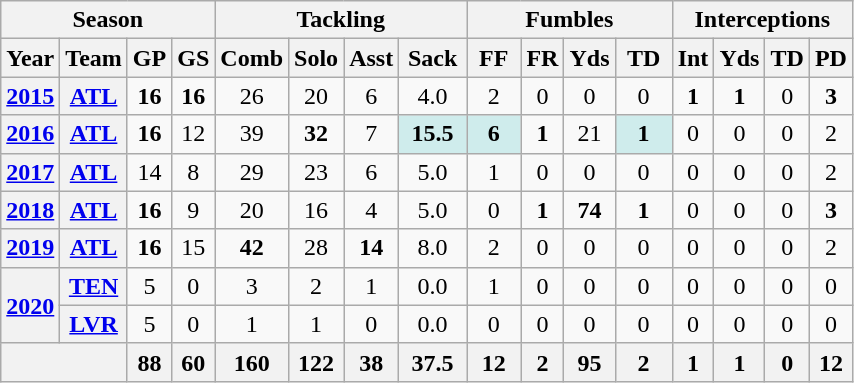<table class= "wikitable" float="left" border="1" style="text-align:center; width:45%;">
<tr>
<th colspan="4">Season</th>
<th colspan="4">Tackling</th>
<th colspan="4">Fumbles</th>
<th colspan="4">Interceptions</th>
</tr>
<tr style="text-align:center;">
<th>Year</th>
<th>Team</th>
<th>GP</th>
<th>GS</th>
<th>Comb</th>
<th>Solo</th>
<th>Asst</th>
<th>Sack</th>
<th>FF</th>
<th>FR</th>
<th>Yds</th>
<th>TD</th>
<th>Int</th>
<th>Yds</th>
<th>TD</th>
<th>PD</th>
</tr>
<tr>
<th><a href='#'>2015</a></th>
<th><a href='#'>ATL</a></th>
<td><strong>16</strong></td>
<td><strong>16</strong></td>
<td>26</td>
<td>20</td>
<td>6</td>
<td>4.0</td>
<td>2</td>
<td>0</td>
<td>0</td>
<td>0</td>
<td><strong>1</strong></td>
<td><strong>1</strong></td>
<td>0</td>
<td><strong>3</strong></td>
</tr>
<tr>
<th><a href='#'>2016</a></th>
<th><a href='#'>ATL</a></th>
<td><strong>16</strong></td>
<td>12</td>
<td>39</td>
<td><strong>32</strong></td>
<td>7</td>
<td style="background:#cfecec; width:3em;"><strong>15.5</strong></td>
<td style="background:#cfecec; width:3em;"><strong>6</strong></td>
<td><strong>1</strong></td>
<td>21</td>
<td style="background:#cfecec; width:3em;"><strong>1</strong></td>
<td>0</td>
<td>0</td>
<td>0</td>
<td>2</td>
</tr>
<tr>
<th><a href='#'>2017</a></th>
<th><a href='#'>ATL</a></th>
<td>14</td>
<td>8</td>
<td>29</td>
<td>23</td>
<td>6</td>
<td>5.0</td>
<td>1</td>
<td>0</td>
<td>0</td>
<td>0</td>
<td>0</td>
<td>0</td>
<td>0</td>
<td>2</td>
</tr>
<tr>
<th><a href='#'>2018</a></th>
<th><a href='#'>ATL</a></th>
<td><strong>16</strong></td>
<td>9</td>
<td>20</td>
<td>16</td>
<td>4</td>
<td>5.0</td>
<td>0</td>
<td><strong>1</strong></td>
<td><strong>74</strong></td>
<td><strong>1</strong></td>
<td>0</td>
<td>0</td>
<td>0</td>
<td><strong>3</strong></td>
</tr>
<tr>
<th><a href='#'>2019</a></th>
<th><a href='#'>ATL</a></th>
<td><strong>16</strong></td>
<td>15</td>
<td><strong>42</strong></td>
<td>28</td>
<td><strong>14</strong></td>
<td>8.0</td>
<td>2</td>
<td>0</td>
<td>0</td>
<td>0</td>
<td>0</td>
<td>0</td>
<td>0</td>
<td>2</td>
</tr>
<tr>
<th rowspan="2"><a href='#'>2020</a></th>
<th><a href='#'>TEN</a></th>
<td>5</td>
<td>0</td>
<td>3</td>
<td>2</td>
<td>1</td>
<td>0.0</td>
<td>1</td>
<td>0</td>
<td>0</td>
<td>0</td>
<td>0</td>
<td>0</td>
<td>0</td>
<td>0</td>
</tr>
<tr>
<th><a href='#'>LVR</a></th>
<td>5</td>
<td>0</td>
<td>1</td>
<td>1</td>
<td>0</td>
<td>0.0</td>
<td>0</td>
<td>0</td>
<td>0</td>
<td>0</td>
<td>0</td>
<td>0</td>
<td>0</td>
<td>0</td>
</tr>
<tr>
<th colspan="2"></th>
<th>88</th>
<th>60</th>
<th>160</th>
<th>122</th>
<th>38</th>
<th>37.5</th>
<th>12</th>
<th>2</th>
<th>95</th>
<th>2</th>
<th>1</th>
<th>1</th>
<th>0</th>
<th>12</th>
</tr>
</table>
